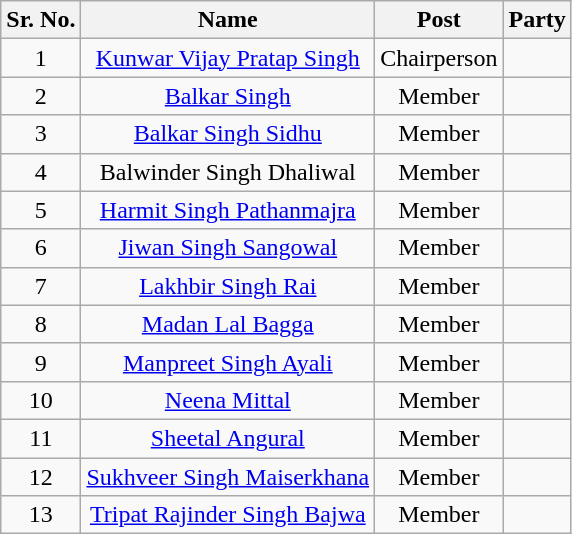<table class="wikitable sortable">
<tr>
<th>Sr. No.</th>
<th>Name</th>
<th>Post</th>
<th colspan="2">Party</th>
</tr>
<tr align="center">
<td>1</td>
<td><a href='#'>Kunwar Vijay Pratap Singh</a></td>
<td>Chairperson</td>
<td></td>
</tr>
<tr align="center">
<td>2</td>
<td><a href='#'>Balkar Singh</a></td>
<td>Member</td>
<td></td>
</tr>
<tr align="center">
<td>3</td>
<td><a href='#'>Balkar Singh Sidhu</a></td>
<td>Member</td>
<td></td>
</tr>
<tr align="center">
<td>4</td>
<td>Balwinder Singh Dhaliwal</td>
<td>Member</td>
<td></td>
</tr>
<tr align="center">
<td>5</td>
<td><a href='#'>Harmit Singh Pathanmajra</a></td>
<td>Member</td>
<td></td>
</tr>
<tr align="center">
<td>6</td>
<td><a href='#'>Jiwan Singh Sangowal</a></td>
<td>Member</td>
<td></td>
</tr>
<tr align="center">
<td>7</td>
<td><a href='#'>Lakhbir Singh Rai</a></td>
<td>Member</td>
<td></td>
</tr>
<tr align="center">
<td>8</td>
<td><a href='#'>Madan Lal Bagga</a></td>
<td>Member</td>
<td></td>
</tr>
<tr align="center">
<td>9</td>
<td><a href='#'>Manpreet Singh Ayali</a></td>
<td>Member</td>
<td></td>
</tr>
<tr align="center">
<td>10</td>
<td><a href='#'>Neena Mittal</a></td>
<td>Member</td>
<td></td>
</tr>
<tr align="center">
<td>11</td>
<td><a href='#'>Sheetal Angural</a></td>
<td>Member</td>
<td></td>
</tr>
<tr align="center">
<td>12</td>
<td><a href='#'>Sukhveer Singh Maiserkhana</a></td>
<td>Member</td>
<td></td>
</tr>
<tr align="center">
<td>13</td>
<td><a href='#'>Tripat Rajinder Singh Bajwa</a></td>
<td>Member</td>
<td></td>
</tr>
</table>
